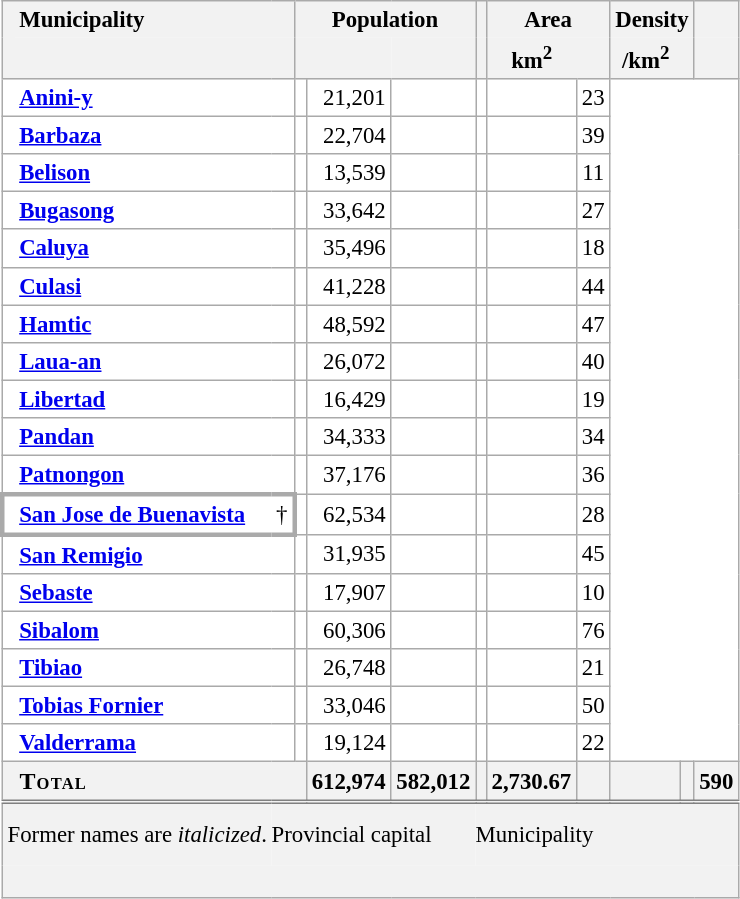<table class="wikitable sortable" style="table-layout:fixed;text-align:right;background-color:white;font-size:95%;border-collapse:collapse;">
<tr style="vertical-align:top;">
<th scope="col" style="border-width:thin 0 0 thin;" class="unsortable" rowspan="2"></th>
<th scope="col" style="border-width:thin 0 0 0;text-align:left;" class="unsortable" colspan="2">Municipality</th>
<th scope="col" style="border-bottom:0;text-align:center;" class="unsortable" colspan="3">Population</th>
<th scope="col" style="border-bottom:0;text-align:center;" class="unsortable"></th>
<th scope="col" style="border-bottom:0;text-align:center;" class="unsortable" colspan="2">Area</th>
<th scope="col" style="border-bottom:0;text-align:center;" class="unsortable" colspan="2">Density</th>
<th scope="col" style="border-bottom:0;text-align:center;" class="unsortable"></th>
</tr>
<tr>
<th style="border-width:0 thin thin 0;" colspan="2"></th>
<th style="border-width:0 0 thin thin;text-align:center;" colspan="2"></th>
<th style="border-width:0 thin thin 0;text-align:center;"></th>
<th style="border-top:0;"></th>
<th style="border-width:0 0 thin thin;text-align:center;">km<sup>2</sup></th>
<th style="border-width:0 thin thin 0;text-align:center;" class="unsortable"></th>
<th style="border-width:0 0 thin thin;text-align:center;">/km<sup>2</sup></th>
<th style="border-width:0 thin thin 0;text-align:center;" class="unsortable"></th>
<th style="border-top:0;"></th>
</tr>
<tr>
<th scope="row" style="border-right:0;background-color:initial;"></th>
<td style="text-align:left;font-weight:bold;border-left:0;" colspan="2"><a href='#'>Anini-y</a></td>
<td></td>
<td>21,201</td>
<td></td>
<td></td>
<td></td>
<td style="text-align:center;">23</td>
</tr>
<tr>
<th scope="row" style="border-right:0;background-color:initial;"></th>
<td style="text-align:left;font-weight:bold;border-left:0;" colspan="2"><a href='#'>Barbaza </a></td>
<td></td>
<td>22,704</td>
<td></td>
<td></td>
<td></td>
<td style="text-align:center;">39</td>
</tr>
<tr>
<th scope="row" style="border-right:0;background-color:initial;"></th>
<td style="text-align:left;font-weight:bold;border-left:0;" colspan="2"><a href='#'>Belison</a></td>
<td></td>
<td>13,539</td>
<td></td>
<td></td>
<td></td>
<td style="text-align:center;">11</td>
</tr>
<tr>
<th scope="row" style="border-right:0;background-color:initial;"></th>
<td style="text-align:left;font-weight:bold;border-left:0;" colspan="2"><a href='#'>Bugasong </a></td>
<td></td>
<td>33,642</td>
<td></td>
<td></td>
<td></td>
<td style="text-align:center;">27</td>
</tr>
<tr>
<th scope="row" style="border-right:0;background-color:initial;"></th>
<td style="text-align:left;font-weight:bold;border-left:0;" colspan="2"><a href='#'>Caluya</a></td>
<td></td>
<td>35,496</td>
<td></td>
<td></td>
<td></td>
<td style="text-align:center;">18</td>
</tr>
<tr>
<th scope="row" style="border-right:0;background-color:initial;"></th>
<td style="text-align:left;font-weight:bold;border-left:0;" colspan="2"><a href='#'>Culasi </a></td>
<td></td>
<td>41,228</td>
<td></td>
<td></td>
<td></td>
<td style="text-align:center;">44</td>
</tr>
<tr>
<th scope="row" style="border-right:0;background-color:initial;"></th>
<td style="text-align:left;font-weight:bold;border-left:0;" colspan="2"><a href='#'>Hamtic</a></td>
<td></td>
<td>48,592</td>
<td></td>
<td></td>
<td></td>
<td style="text-align:center;">47</td>
</tr>
<tr>
<th scope="row" style="border-right:0;background-color:initial;"></th>
<td style="text-align:left;font-weight:bold;border-left:0;" colspan="2"><a href='#'>Laua-an</a></td>
<td></td>
<td>26,072</td>
<td></td>
<td></td>
<td></td>
<td style="text-align:center;">40</td>
</tr>
<tr>
<th scope="row" style="border-right:0;background-color:initial;"></th>
<td style="text-align:left;font-weight:bold;border-left:0;" colspan="2"><a href='#'>Libertad </a></td>
<td></td>
<td>16,429</td>
<td></td>
<td></td>
<td></td>
<td style="text-align:center;">19</td>
</tr>
<tr>
<th scope="row" style="border-right:0;background-color:initial;"></th>
<td style="text-align:left;font-weight:bold;border-left:0;" colspan="2"><a href='#'>Pandan</a></td>
<td></td>
<td>34,333</td>
<td></td>
<td></td>
<td></td>
<td style="text-align:center;">34</td>
</tr>
<tr>
<th scope="row" style="border-right:0;background-color:initial;"></th>
<td style="text-align:left;font-weight:bold;border-left:0;" colspan="2"><a href='#'>Patnongon</a></td>
<td></td>
<td>37,176</td>
<td></td>
<td></td>
<td></td>
<td style="text-align:center;">36</td>
</tr>
<tr>
<th scope="row" style="border-width:medium 0 medium medium;background-color:initial;"></th>
<td style="text-align:left;font-weight:bold;border-width:medium 0 medium;"><a href='#'>San Jose de Buenavista</a></td>
<td style="border-width:medium medium medium 0;text-align:center;">†</td>
<td></td>
<td>62,534</td>
<td></td>
<td></td>
<td></td>
<td style="text-align:center;">28</td>
</tr>
<tr>
<th scope="row" style="border-right:0;background-color:initial;"></th>
<td style="text-align:left;font-weight:bold;border-left:0;" colspan="2"><a href='#'>San Remigio </a></td>
<td></td>
<td>31,935</td>
<td></td>
<td></td>
<td></td>
<td style="text-align:center;">45</td>
</tr>
<tr>
<th scope="row" style="border-right:0;background-color:initial;"></th>
<td style="text-align:left;font-weight:bold;border-left:0;" colspan="2"><a href='#'>Sebaste </a></td>
<td></td>
<td>17,907</td>
<td></td>
<td></td>
<td></td>
<td style="text-align:center;">10</td>
</tr>
<tr>
<th scope="row" style="border-right:0;background-color:initial;"></th>
<td style="text-align:left;font-weight:bold;border-left:0;" colspan="2"><a href='#'>Sibalom</a></td>
<td></td>
<td>60,306</td>
<td></td>
<td></td>
<td></td>
<td style="text-align:center;">76</td>
</tr>
<tr>
<th scope="row" style="border-right:0;background-color:initial;"></th>
<td style="text-align:left;font-weight:bold;border-left:0;" colspan="2"><a href='#'>Tibiao</a></td>
<td></td>
<td>26,748</td>
<td></td>
<td></td>
<td></td>
<td style="text-align:center;">21</td>
</tr>
<tr>
<th scope="row" style="border-right:0;background-color:initial;"></th>
<td style="text-align:left;font-weight:bold;border-left:0;" colspan="2"><a href='#'>Tobias Fornier </a></td>
<td></td>
<td>33,046</td>
<td></td>
<td></td>
<td></td>
<td style="text-align:center;">50</td>
</tr>
<tr>
<th scope="row" style="border-right:0;background-color:initial;"></th>
<td style="text-align:left;font-weight:bold;border-left:0;" colspan="2"><a href='#'>Valderrama </a></td>
<td></td>
<td>19,124</td>
<td></td>
<td></td>
<td></td>
<td style="text-align:center;">22</td>
</tr>
<tr class="sortbottom">
<th scope="row" style="border-right:0;"></th>
<th colspan="3" style="border-left:0;text-align:left;font-size:medium;font-variant:small-caps;letter-spacing:0.05em;">Total</th>
<th style="text-align:right;">612,974</th>
<th style="text-align:right;">582,012</th>
<th style="text-align:right;"></th>
<th style="text-align:right;">2,730.67</th>
<th style="text-align:right;"></th>
<th style="text-align:right;"></th>
<th style="text-align:right;"></th>
<th style="text-align:center;">590</th>
</tr>
<tr class="sortbottom" style="background-color:#F2F2F2;line-height:1.3em;border-top:double grey;">
<td colspan="2" style="border-width:thin 0 0 thin;">Former names are <em>italicized</em>.</td>
<td colspan="4" style="border-width:thin 0 0 0;text-align:left;padding:0.7em 0;">Provincial capital</td>
<td colspan="6" style="border-width:thin 0 0 0;text-align:left;padding:0.7em 0;">Municipality</td>
</tr>
<tr class="sortbottom" style="background-color:#F2F2F2;line-height:1.3em;font-size:110%;">
<td colspan="13" style="border-top:0;padding:0 14.25em;"><br></td>
</tr>
</table>
